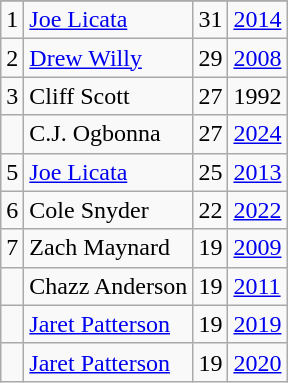<table class="wikitable">
<tr>
</tr>
<tr>
<td>1</td>
<td><a href='#'>Joe Licata</a></td>
<td><abbr>31</abbr></td>
<td><a href='#'>2014</a></td>
</tr>
<tr>
<td>2</td>
<td><a href='#'>Drew Willy</a></td>
<td><abbr>29</abbr></td>
<td><a href='#'>2008</a></td>
</tr>
<tr>
<td>3</td>
<td>Cliff Scott</td>
<td><abbr>27</abbr></td>
<td>1992</td>
</tr>
<tr>
<td></td>
<td>C.J. Ogbonna</td>
<td><abbr>27</abbr></td>
<td><a href='#'>2024</a></td>
</tr>
<tr>
<td>5</td>
<td><a href='#'>Joe Licata</a></td>
<td><abbr>25</abbr></td>
<td><a href='#'>2013</a></td>
</tr>
<tr>
<td>6</td>
<td>Cole Snyder</td>
<td><abbr>22</abbr></td>
<td><a href='#'>2022</a></td>
</tr>
<tr>
<td>7</td>
<td>Zach Maynard</td>
<td><abbr>19</abbr></td>
<td><a href='#'>2009</a></td>
</tr>
<tr>
<td></td>
<td>Chazz Anderson</td>
<td><abbr>19</abbr></td>
<td><a href='#'>2011</a></td>
</tr>
<tr>
<td></td>
<td><a href='#'>Jaret Patterson</a></td>
<td><abbr>19</abbr></td>
<td><a href='#'>2019</a></td>
</tr>
<tr>
<td></td>
<td><a href='#'>Jaret Patterson</a></td>
<td><abbr>19</abbr></td>
<td><a href='#'>2020</a></td>
</tr>
</table>
